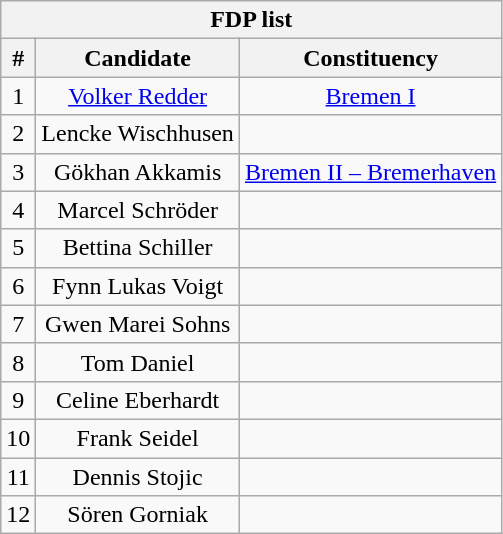<table class="wikitable mw-collapsible mw-collapsed" style="text-align:center">
<tr>
<th colspan=3>FDP list</th>
</tr>
<tr>
<th>#</th>
<th>Candidate</th>
<th>Constituency</th>
</tr>
<tr>
<td>1</td>
<td><a href='#'>Volker Redder</a></td>
<td><a href='#'>Bremen I</a></td>
</tr>
<tr>
<td>2</td>
<td>Lencke Wischhusen</td>
<td></td>
</tr>
<tr>
<td>3</td>
<td>Gökhan Akkamis</td>
<td><a href='#'>Bremen II – Bremerhaven</a></td>
</tr>
<tr>
<td>4</td>
<td>Marcel Schröder</td>
<td></td>
</tr>
<tr>
<td>5</td>
<td>Bettina Schiller</td>
<td></td>
</tr>
<tr>
<td>6</td>
<td>Fynn Lukas Voigt</td>
<td></td>
</tr>
<tr>
<td>7</td>
<td>Gwen Marei Sohns</td>
<td></td>
</tr>
<tr>
<td>8</td>
<td>Tom Daniel</td>
<td></td>
</tr>
<tr>
<td>9</td>
<td>Celine Eberhardt</td>
<td></td>
</tr>
<tr>
<td>10</td>
<td>Frank Seidel</td>
<td></td>
</tr>
<tr>
<td>11</td>
<td>Dennis Stojic</td>
<td></td>
</tr>
<tr>
<td>12</td>
<td>Sören Gorniak</td>
<td></td>
</tr>
</table>
